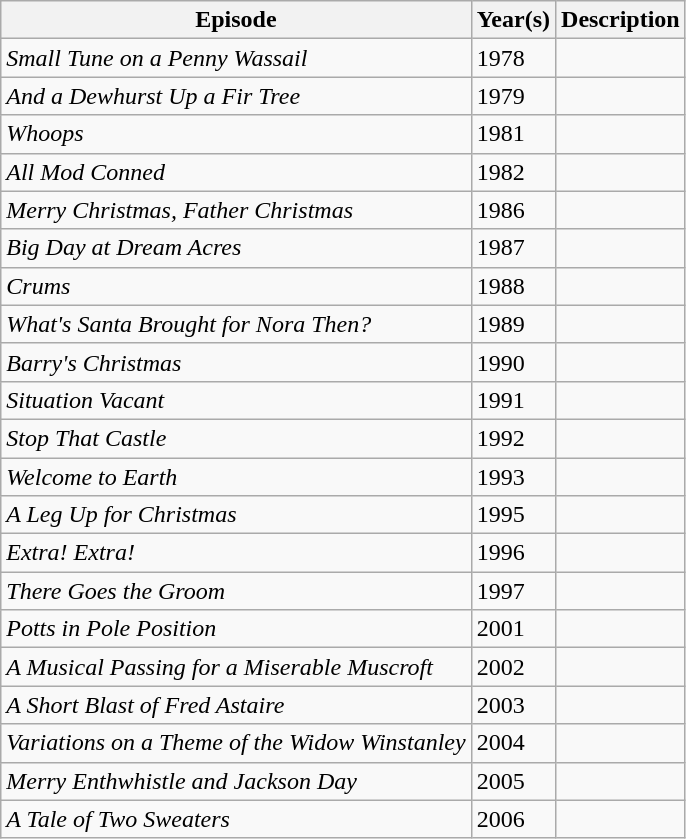<table class="wikitable sortable">
<tr>
<th>Episode</th>
<th>Year(s)</th>
<th>Description</th>
</tr>
<tr>
<td><em>Small Tune on a Penny Wassail</em></td>
<td>1978</td>
<td></td>
</tr>
<tr>
<td><em>And a Dewhurst Up a Fir Tree</em></td>
<td>1979</td>
<td></td>
</tr>
<tr>
<td><em>Whoops</em></td>
<td>1981</td>
<td></td>
</tr>
<tr>
<td><em>All Mod Conned</em></td>
<td>1982</td>
<td></td>
</tr>
<tr>
<td><em>Merry Christmas, Father Christmas</em></td>
<td>1986</td>
<td></td>
</tr>
<tr>
<td><em>Big Day at Dream Acres</em></td>
<td>1987</td>
<td></td>
</tr>
<tr>
<td><em>Crums</em></td>
<td>1988</td>
<td></td>
</tr>
<tr>
<td><em>What's Santa Brought for Nora Then?</em></td>
<td>1989</td>
<td></td>
</tr>
<tr>
<td><em>Barry's Christmas</em></td>
<td>1990</td>
<td></td>
</tr>
<tr>
<td><em>Situation Vacant</em></td>
<td>1991</td>
<td></td>
</tr>
<tr>
<td><em>Stop That Castle</em></td>
<td>1992</td>
<td></td>
</tr>
<tr>
<td><em>Welcome to Earth</em></td>
<td>1993</td>
<td></td>
</tr>
<tr>
<td><em>A Leg Up for Christmas</em></td>
<td>1995</td>
<td></td>
</tr>
<tr>
<td><em>Extra! Extra!</em></td>
<td>1996</td>
<td></td>
</tr>
<tr>
<td><em>There Goes the Groom</em></td>
<td>1997</td>
<td></td>
</tr>
<tr>
<td><em>Potts in Pole Position</em></td>
<td>2001</td>
<td></td>
</tr>
<tr>
<td><em>A Musical Passing for a Miserable Muscroft</em></td>
<td>2002</td>
<td></td>
</tr>
<tr>
<td><em>A Short Blast of Fred Astaire</em></td>
<td>2003</td>
<td></td>
</tr>
<tr>
<td><em>Variations on a Theme of the Widow Winstanley</em></td>
<td>2004</td>
<td></td>
</tr>
<tr>
<td><em>Merry Enthwhistle and Jackson Day</em></td>
<td>2005</td>
<td></td>
</tr>
<tr>
<td><em>A Tale of Two Sweaters</em></td>
<td>2006</td>
<td></td>
</tr>
</table>
